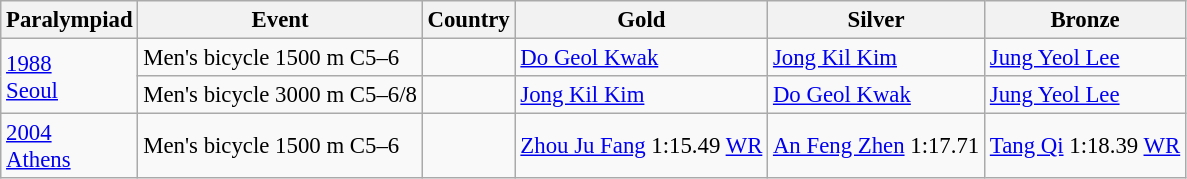<table class="wikitable" style="font-size:95%">
<tr>
<th>Paralympiad</th>
<th>Event</th>
<th>Country</th>
<th>Gold</th>
<th>Silver</th>
<th>Bronze</th>
</tr>
<tr>
<td rowspan="2"><a href='#'>1988<br>Seoul</a></td>
<td>Men's bicycle 1500 m C5–6<br></td>
<td></td>
<td><a href='#'>Do Geol Kwak</a></td>
<td><a href='#'>Jong Kil Kim</a></td>
<td><a href='#'>Jung Yeol Lee</a></td>
</tr>
<tr>
<td>Men's bicycle 3000 m C5–6/8<br></td>
<td></td>
<td><a href='#'>Jong Kil Kim</a></td>
<td><a href='#'>Do Geol Kwak</a></td>
<td><a href='#'>Jung Yeol Lee</a></td>
</tr>
<tr>
<td><a href='#'>2004<br>Athens</a></td>
<td>Men's bicycle 1500 m C5–6<br></td>
<td></td>
<td><a href='#'>Zhou Ju Fang</a> 1:15.49 <a href='#'>WR</a></td>
<td><a href='#'>An Feng Zhen</a> 1:17.71</td>
<td><a href='#'>Tang Qi</a> 1:18.39 <a href='#'>WR</a></td>
</tr>
</table>
